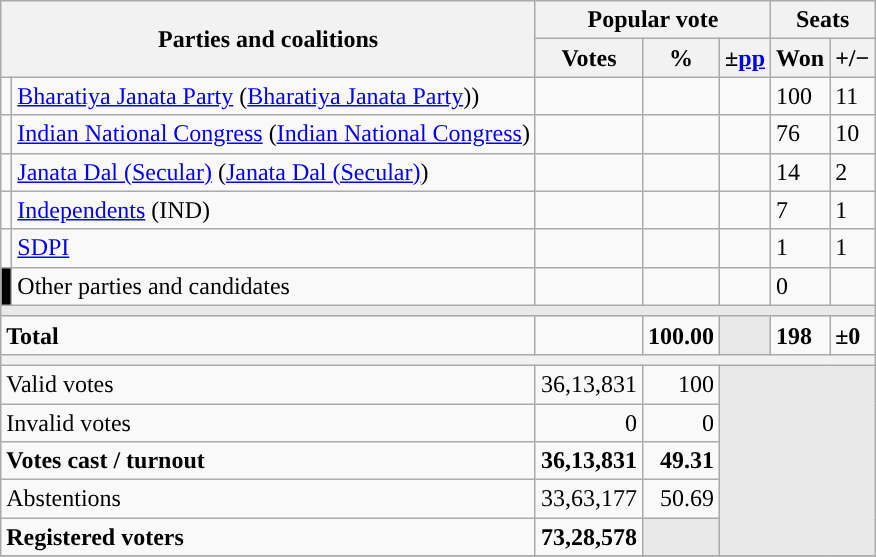<table class="wikitable sortable">
<tr>
<th colspan="2" rowspan="2">Parties and coalitions</th>
<th colspan="3">Popular vote</th>
<th colspan="2">Seats</th>
</tr>
<tr>
<th>Votes</th>
<th>%</th>
<th>±<a href='#'>pp</a></th>
<th>Won</th>
<th><strong>+/−</strong></th>
</tr>
<tr>
<td></td>
<td><a href='#'>Bharatiya Janata Party</a> (<a href='#'>Bharatiya Janata Party</a>))</td>
<td></td>
<td></td>
<td></td>
<td>100</td>
<td>11</td>
</tr>
<tr>
<td></td>
<td><a href='#'>Indian National Congress</a> (<a href='#'>Indian National Congress</a>)</td>
<td></td>
<td></td>
<td></td>
<td>76</td>
<td>10</td>
</tr>
<tr>
<td></td>
<td><a href='#'>Janata Dal (Secular)</a> (<a href='#'>Janata Dal (Secular)</a>)</td>
<td></td>
<td></td>
<td></td>
<td>14</td>
<td>2</td>
</tr>
<tr>
<td></td>
<td><a href='#'>Independents</a> (IND)</td>
<td></td>
<td></td>
<td></td>
<td>7</td>
<td>1</td>
</tr>
<tr>
<td></td>
<td><a href='#'>SDPI</a></td>
<td></td>
<td></td>
<td></td>
<td>1</td>
<td>1</td>
</tr>
<tr>
<td bgcolor="black"></td>
<td>Other parties and candidates</td>
<td></td>
<td></td>
<td></td>
<td>0</td>
<td></td>
</tr>
<tr>
<td colspan="7" bgcolor="#E9E9E9"></td>
</tr>
<tr style="font-weight:bold;">
<td align="left" colspan="2">Total</td>
<td></td>
<td>100.00</td>
<td bgcolor="#E9E9E9"></td>
<td>198</td>
<td>±0</td>
</tr>
<tr>
<th colspan="9"></th>
</tr>
<tr>
<td style="text-align:left;" colspan="2">Valid votes</td>
<td align="right">36,13,831</td>
<td align="right">100</td>
<td colspan="4" rowspan="5" style="background-color:#E9E9E9"></td>
</tr>
<tr>
<td style="text-align:left;" colspan="2">Invalid votes</td>
<td align="right">0</td>
<td align="right">0</td>
</tr>
<tr>
<td style="text-align:left;" colspan="2"><strong>Votes cast / turnout</strong></td>
<td align="right"><strong>36,13,831</strong></td>
<td align="right"><strong>49.31</strong></td>
</tr>
<tr>
<td style="text-align:left;" colspan="2">Abstentions</td>
<td align="right">33,63,177</td>
<td align="right">50.69</td>
</tr>
<tr>
<td style="text-align:left;" colspan="2"><strong>Registered voters</strong></td>
<td align="right"><strong>73,28,578</strong></td>
<td colspan="1" style="background-color:#E9E9E9"></td>
</tr>
<tr>
</tr>
</table>
